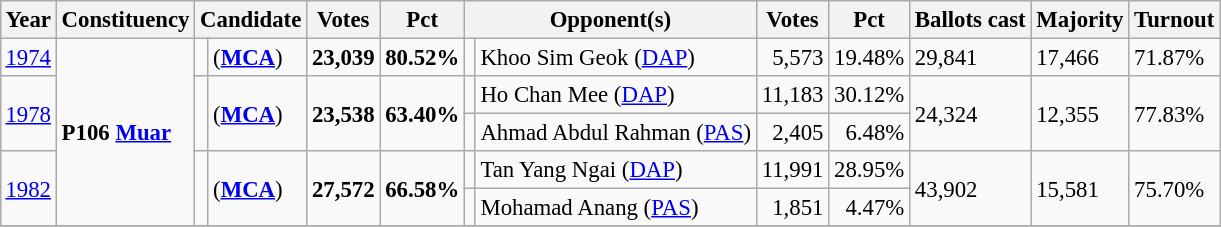<table class="wikitable" style="margin:0.5em ; font-size:95%">
<tr>
<th>Year</th>
<th>Constituency</th>
<th colspan=2>Candidate</th>
<th>Votes</th>
<th>Pct</th>
<th colspan=2>Opponent(s)</th>
<th>Votes</th>
<th>Pct</th>
<th>Ballots cast</th>
<th>Majority</th>
<th>Turnout</th>
</tr>
<tr>
<td><a href='#'>1974</a></td>
<td rowspan=5><strong>P106 <a href='#'>Muar</a></strong></td>
<td></td>
<td> (<a href='#'><strong>MCA</strong></a>)</td>
<td align=right><strong>23,039</strong></td>
<td><strong>80.52%</strong></td>
<td></td>
<td>Khoo Sim Geok (<a href='#'>DAP</a>)</td>
<td align=right>5,573</td>
<td>19.48%</td>
<td>29,841</td>
<td>17,466</td>
<td>71.87%</td>
</tr>
<tr>
<td rowspan=2><a href='#'>1978</a></td>
<td rowspan=2 ></td>
<td rowspan=2> (<a href='#'><strong>MCA</strong></a>)</td>
<td rowspan=2 align=right><strong>23,538</strong></td>
<td rowspan=2><strong>63.40%</strong></td>
<td></td>
<td>Ho Chan Mee (<a href='#'>DAP</a>)</td>
<td align=right>11,183</td>
<td>30.12%</td>
<td rowspan=2>24,324</td>
<td rowspan=2>12,355</td>
<td rowspan=2>77.83%</td>
</tr>
<tr>
<td></td>
<td>Ahmad Abdul Rahman (<a href='#'>PAS</a>)</td>
<td align=right>2,405</td>
<td align=right>6.48%</td>
</tr>
<tr>
<td rowspan=2><a href='#'>1982</a></td>
<td rowspan=2 ></td>
<td rowspan=2> (<a href='#'><strong>MCA</strong></a>)</td>
<td rowspan=2 align=right><strong>27,572</strong></td>
<td rowspan=2><strong>66.58%</strong></td>
<td></td>
<td>Tan Yang Ngai (<a href='#'>DAP</a>)</td>
<td align=right>11,991</td>
<td>28.95%</td>
<td rowspan=2>43,902</td>
<td rowspan=2>15,581</td>
<td rowspan=2>75.70%</td>
</tr>
<tr>
<td></td>
<td>Mohamad Anang (<a href='#'>PAS</a>)</td>
<td align=right>1,851</td>
<td align=right>4.47%</td>
</tr>
<tr>
</tr>
</table>
